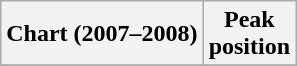<table class="wikitable">
<tr>
<th align="left">Chart (2007–2008)</th>
<th align="center">Peak<br>position</th>
</tr>
<tr>
</tr>
</table>
